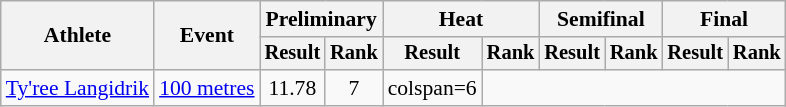<table class="wikitable" style="font-size:90%">
<tr>
<th rowspan="2">Athlete</th>
<th rowspan="2">Event</th>
<th colspan="2">Preliminary</th>
<th colspan="2">Heat</th>
<th colspan="2">Semifinal</th>
<th colspan="2">Final</th>
</tr>
<tr style="font-size:95%">
<th>Result</th>
<th>Rank</th>
<th>Result</th>
<th>Rank</th>
<th>Result</th>
<th>Rank</th>
<th>Result</th>
<th>Rank</th>
</tr>
<tr align=center>
<td align=left><a href='#'>Ty'ree Langidrik</a></td>
<td align=left><a href='#'>100 metres</a></td>
<td>11.78 </td>
<td>7</td>
<td>colspan=6 </td>
</tr>
</table>
